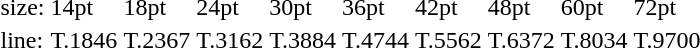<table style="margin-left:40px;">
<tr>
<td>size:</td>
<td>14pt</td>
<td>18pt</td>
<td>24pt</td>
<td>30pt</td>
<td>36pt</td>
<td>42pt</td>
<td>48pt</td>
<td>60pt</td>
<td>72pt</td>
</tr>
<tr>
<td>line:</td>
<td>T.1846</td>
<td>T.2367</td>
<td>T.3162</td>
<td>T.3884</td>
<td>T.4744</td>
<td>T.5562</td>
<td>T.6372</td>
<td>T.8034</td>
<td>T.9700</td>
</tr>
</table>
